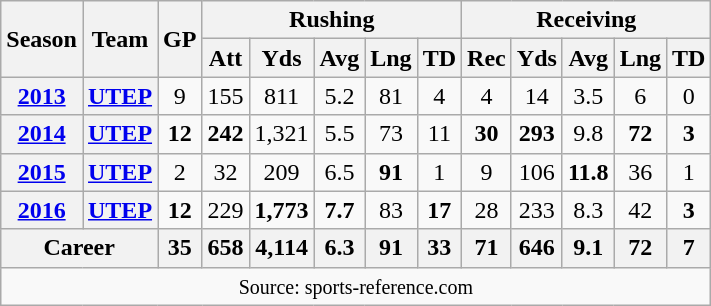<table class="wikitable" style="text-align: center;">
<tr>
<th rowspan="2">Season</th>
<th rowspan="2">Team</th>
<th rowspan="2">GP</th>
<th colspan="5">Rushing</th>
<th colspan="5">Receiving</th>
</tr>
<tr>
<th>Att</th>
<th>Yds</th>
<th>Avg</th>
<th>Lng</th>
<th>TD</th>
<th>Rec</th>
<th>Yds</th>
<th>Avg</th>
<th>Lng</th>
<th>TD</th>
</tr>
<tr>
<th><a href='#'>2013</a></th>
<th><a href='#'>UTEP</a></th>
<td>9</td>
<td>155</td>
<td>811</td>
<td>5.2</td>
<td>81</td>
<td>4</td>
<td>4</td>
<td>14</td>
<td>3.5</td>
<td>6</td>
<td>0</td>
</tr>
<tr>
<th><a href='#'>2014</a></th>
<th><a href='#'>UTEP</a></th>
<td><strong>12</strong></td>
<td><strong>242</strong></td>
<td>1,321</td>
<td>5.5</td>
<td>73</td>
<td>11</td>
<td><strong>30</strong></td>
<td><strong>293</strong></td>
<td>9.8</td>
<td><strong>72</strong></td>
<td><strong>3</strong></td>
</tr>
<tr>
<th><a href='#'>2015</a></th>
<th><a href='#'>UTEP</a></th>
<td>2</td>
<td>32</td>
<td>209</td>
<td>6.5</td>
<td><strong>91</strong></td>
<td>1</td>
<td>9</td>
<td>106</td>
<td><strong>11.8</strong></td>
<td>36</td>
<td>1</td>
</tr>
<tr>
<th><a href='#'>2016</a></th>
<th><a href='#'>UTEP</a></th>
<td><strong>12</strong></td>
<td>229</td>
<td><strong>1,773</strong></td>
<td><strong>7.7</strong></td>
<td>83</td>
<td><strong>17</strong></td>
<td>28</td>
<td>233</td>
<td>8.3</td>
<td>42</td>
<td><strong>3</strong></td>
</tr>
<tr>
<th colspan="2">Career</th>
<th>35</th>
<th>658</th>
<th>4,114</th>
<th>6.3</th>
<th>91</th>
<th>33</th>
<th>71</th>
<th>646</th>
<th>9.1</th>
<th>72</th>
<th>7</th>
</tr>
<tr>
<td colspan="13"><small>Source: sports-reference.com</small></td>
</tr>
</table>
